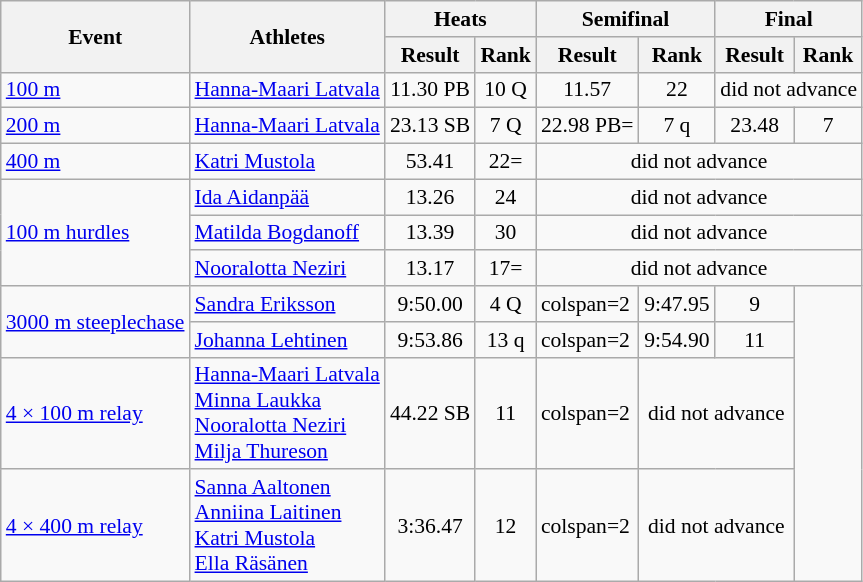<table class="wikitable" border="1" style="font-size:90%">
<tr>
<th rowspan=2>Event</th>
<th rowspan=2>Athletes</th>
<th colspan=2>Heats</th>
<th colspan=2>Semifinal</th>
<th colspan=2>Final</th>
</tr>
<tr>
<th>Result</th>
<th>Rank</th>
<th>Result</th>
<th>Rank</th>
<th>Result</th>
<th>Rank</th>
</tr>
<tr>
<td><a href='#'>100 m</a></td>
<td><a href='#'>Hanna-Maari Latvala</a></td>
<td align=center>11.30 PB</td>
<td align=center>10 Q</td>
<td align=center>11.57</td>
<td align=center>22</td>
<td align=center colspan=2>did not advance</td>
</tr>
<tr>
<td><a href='#'>200 m</a></td>
<td><a href='#'>Hanna-Maari Latvala</a></td>
<td align=center>23.13 SB</td>
<td align=center>7 Q</td>
<td align=center>22.98 PB=</td>
<td align=center>7 q</td>
<td align=center>23.48</td>
<td align=center>7</td>
</tr>
<tr>
<td><a href='#'>400 m</a></td>
<td><a href='#'>Katri Mustola</a></td>
<td align=center>53.41</td>
<td align=center>22=</td>
<td align=center colspan=4>did not advance</td>
</tr>
<tr>
<td rowspan=3><a href='#'>100 m hurdles</a></td>
<td><a href='#'>Ida Aidanpää</a></td>
<td align=center>13.26</td>
<td align=center>24</td>
<td align=center colspan=4>did not advance</td>
</tr>
<tr>
<td><a href='#'>Matilda Bogdanoff</a></td>
<td align=center>13.39</td>
<td align=center>30</td>
<td align=center colspan=4>did not advance</td>
</tr>
<tr>
<td><a href='#'>Nooralotta Neziri</a></td>
<td align=center>13.17</td>
<td align=center>17=</td>
<td align=center colspan=4>did not advance</td>
</tr>
<tr>
<td rowspan=2><a href='#'>3000 m steeplechase</a></td>
<td><a href='#'>Sandra Eriksson</a></td>
<td align=center>9:50.00</td>
<td align=center>4 Q</td>
<td>colspan=2 </td>
<td align=center>9:47.95</td>
<td align=center>9</td>
</tr>
<tr>
<td><a href='#'>Johanna Lehtinen</a></td>
<td align=center>9:53.86</td>
<td align=center>13 q</td>
<td>colspan=2 </td>
<td align=center>9:54.90</td>
<td align=center>11</td>
</tr>
<tr>
<td><a href='#'>4 × 100 m relay</a></td>
<td><a href='#'>Hanna-Maari Latvala</a><br><a href='#'>Minna Laukka</a><br><a href='#'>Nooralotta Neziri</a><br><a href='#'>Milja Thureson</a></td>
<td align=center>44.22 SB</td>
<td align=center>11</td>
<td>colspan=2 </td>
<td align=center colspan=2>did not advance</td>
</tr>
<tr>
<td><a href='#'>4 × 400 m relay</a></td>
<td><a href='#'>Sanna Aaltonen</a><br><a href='#'>Anniina Laitinen</a><br><a href='#'>Katri Mustola</a><br><a href='#'>Ella Räsänen</a></td>
<td align=center>3:36.47</td>
<td align=center>12</td>
<td>colspan=2 </td>
<td align=center colspan=2>did not advance</td>
</tr>
</table>
